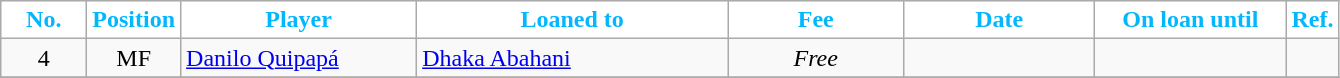<table class="wikitable plainrowheaders sortable" style="text-align:center; ">
<tr>
<th style="background:#FFFFFF; color:#03b7ff; width:50px;">No.</th>
<th style="background:#FFFFFF; color:#03b7ff; width:50px;">Position</th>
<th style="background:#FFFFFF; color:#03b7ff; width:150px;">Player</th>
<th style="background:#FFFFFF; color:#03b7ff; width:200px;">Loaned to</th>
<th style="background:#FFFFFF; color:#03b7ff; width:110px;">Fee</th>
<th style="background:#FFFFFF; color:#03b7ff; width:120px;">Date</th>
<th style="background:#FFFFFF; color:#03b7ff; width:120px;">On loan until</th>
<th style="background:#FFFFFF; color:#03b7ff; width:25px;">Ref.</th>
</tr>
<tr>
<td>4</td>
<td>MF</td>
<td align="left"> <a href='#'>Danilo Quipapá</a></td>
<td align="left"><a href='#'>Dhaka Abahani</a></td>
<td><em>Free</em></td>
<td></td>
<td></td>
<td></td>
</tr>
<tr>
</tr>
</table>
